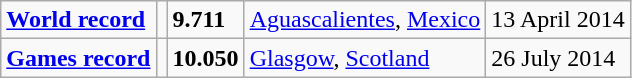<table class="wikitable">
<tr>
<td><a href='#'><strong>World record</strong></a></td>
<td></td>
<td><strong>9.711</strong></td>
<td><a href='#'>Aguascalientes</a>, <a href='#'>Mexico</a></td>
<td>13 April 2014</td>
</tr>
<tr>
<td><a href='#'><strong>Games record</strong></a></td>
<td></td>
<td><strong>10.050</strong></td>
<td><a href='#'>Glasgow</a>, <a href='#'>Scotland</a></td>
<td>26 July 2014</td>
</tr>
</table>
